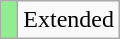<table class="wikitable">
<tr>
<td style="background: lightgreen"> </td>
<td>Extended</td>
</tr>
</table>
